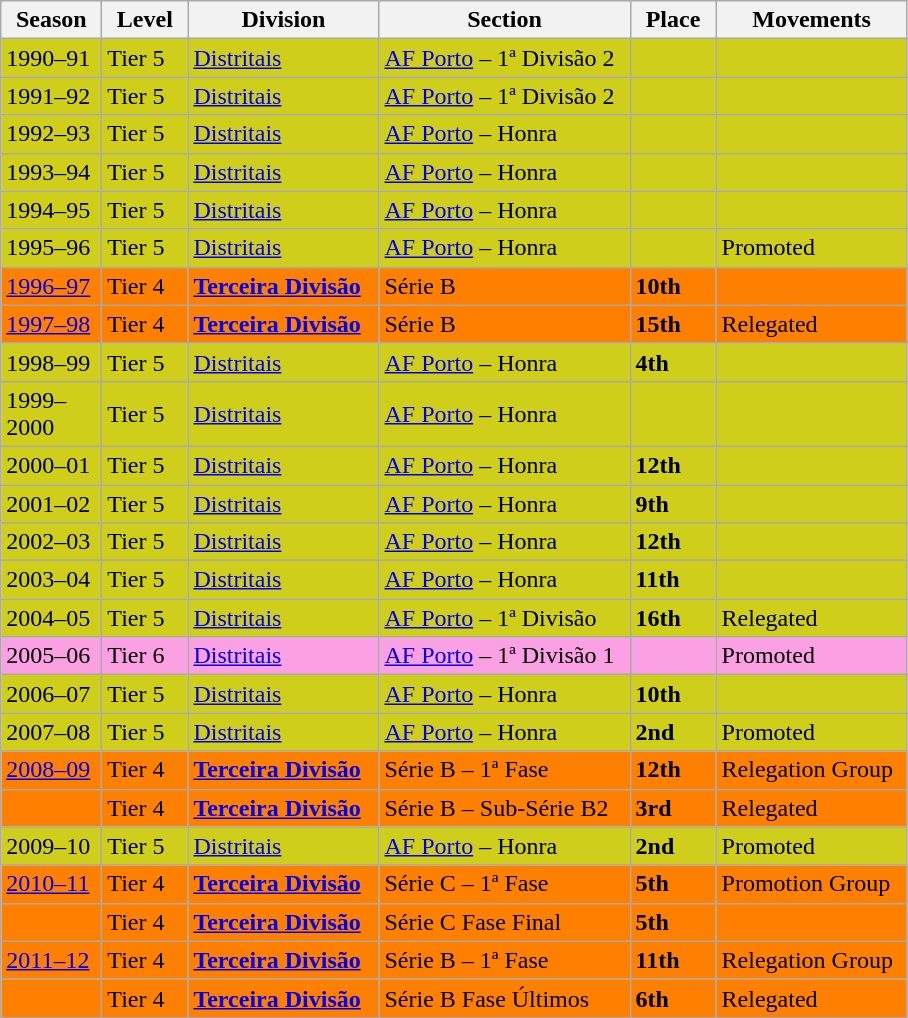<table class="wikitable">
<tr>
<th style="width: 60px;">Season</th>
<th style="width: 50px;">Level</th>
<th style="width: 120px;">Division</th>
<th style="width: 160px;">Section</th>
<th style="width: 50px;">Place</th>
<th style="width: 120px;">Movements</th>
</tr>
<tr>
<td style="background:#CECE1B;">1990–91</td>
<td style="background:#CECE1B;">Tier 5</td>
<td style="background:#CECE1B;"><a href='#'>Distritais</a></td>
<td style="background:#CECE1B;"><a href='#'>AF Porto</a> – 1ª Divisão 2</td>
<td style="background:#CECE1B;"></td>
<td style="background:#CECE1B;"></td>
</tr>
<tr>
<td style="background:#CECE1B;">1991–92</td>
<td style="background:#CECE1B;">Tier 5</td>
<td style="background:#CECE1B;"><a href='#'>Distritais</a></td>
<td style="background:#CECE1B;"><a href='#'>AF Porto</a> – 1ª Divisão 2</td>
<td style="background:#CECE1B;"></td>
<td style="background:#CECE1B;"></td>
</tr>
<tr>
<td style="background:#CECE1B;">1992–93</td>
<td style="background:#CECE1B;">Tier 5</td>
<td style="background:#CECE1B;"><a href='#'>Distritais</a></td>
<td style="background:#CECE1B;"><a href='#'>AF Porto</a> – Honra</td>
<td style="background:#CECE1B;"></td>
<td style="background:#CECE1B;"></td>
</tr>
<tr>
<td style="background:#CECE1B;">1993–94</td>
<td style="background:#CECE1B;">Tier 5</td>
<td style="background:#CECE1B;"><a href='#'>Distritais</a></td>
<td style="background:#CECE1B;"><a href='#'>AF Porto</a> – Honra</td>
<td style="background:#CECE1B;"></td>
<td style="background:#CECE1B;"></td>
</tr>
<tr>
<td style="background:#CECE1B;">1994–95</td>
<td style="background:#CECE1B;">Tier 5</td>
<td style="background:#CECE1B;"><a href='#'>Distritais</a></td>
<td style="background:#CECE1B;"><a href='#'>AF Porto</a> – Honra</td>
<td style="background:#CECE1B;"></td>
<td style="background:#CECE1B;"></td>
</tr>
<tr>
<td style="background:#CECE1B;">1995–96</td>
<td style="background:#CECE1B;">Tier 5</td>
<td style="background:#CECE1B;"><a href='#'>Distritais</a></td>
<td style="background:#CECE1B;"><a href='#'>AF Porto</a> – Honra</td>
<td style="background:#CECE1B;"></td>
<td style="background:#CECE1B;">Promoted</td>
</tr>
<tr>
<td style="background:#FF7F00;"><a href='#'>1996–97</a></td>
<td style="background:#FF7F00;">Tier 4</td>
<td style="background:#FF7F00;"><strong><a href='#'>Terceira Divisão</a></strong></td>
<td style="background:#FF7F00;">Série B</td>
<td style="background:#FF7F00;"><strong>10th</strong></td>
<td style="background:#FF7F00;"></td>
</tr>
<tr>
<td style="background:#FF7F00;"><a href='#'>1997–98</a></td>
<td style="background:#FF7F00;">Tier 4</td>
<td style="background:#FF7F00;"><strong><a href='#'>Terceira Divisão</a></strong></td>
<td style="background:#FF7F00;">Série B</td>
<td style="background:#FF7F00;"><strong>15th</strong></td>
<td style="background:#FF7F00;">Relegated</td>
</tr>
<tr>
<td style="background:#CECE1B;">1998–99</td>
<td style="background:#CECE1B;">Tier 5</td>
<td style="background:#CECE1B;"><a href='#'>Distritais</a></td>
<td style="background:#CECE1B;"><a href='#'>AF Porto</a> – Honra</td>
<td style="background:#CECE1B;"><strong>4th</strong></td>
<td style="background:#CECE1B;"></td>
</tr>
<tr>
<td style="background:#CECE1B;">1999–2000</td>
<td style="background:#CECE1B;">Tier 5</td>
<td style="background:#CECE1B;"><a href='#'>Distritais</a></td>
<td style="background:#CECE1B;"><a href='#'>AF Porto</a> – Honra</td>
<td style="background:#CECE1B;"></td>
<td style="background:#CECE1B;"></td>
</tr>
<tr>
<td style="background:#CECE1B;">2000–01</td>
<td style="background:#CECE1B;">Tier 5</td>
<td style="background:#CECE1B;"><a href='#'>Distritais</a></td>
<td style="background:#CECE1B;"><a href='#'>AF Porto</a> – Honra</td>
<td style="background:#CECE1B;"><strong>12th</strong></td>
<td style="background:#CECE1B;"></td>
</tr>
<tr>
<td style="background:#CECE1B;">2001–02</td>
<td style="background:#CECE1B;">Tier 5</td>
<td style="background:#CECE1B;"><a href='#'>Distritais</a></td>
<td style="background:#CECE1B;"><a href='#'>AF Porto</a> – Honra</td>
<td style="background:#CECE1B;"><strong>9th</strong></td>
<td style="background:#CECE1B;"></td>
</tr>
<tr>
<td style="background:#CECE1B;">2002–03</td>
<td style="background:#CECE1B;">Tier 5</td>
<td style="background:#CECE1B;"><a href='#'>Distritais</a></td>
<td style="background:#CECE1B;"><a href='#'>AF Porto</a> – Honra</td>
<td style="background:#CECE1B;"><strong>12th</strong></td>
<td style="background:#CECE1B;"></td>
</tr>
<tr>
<td style="background:#CECE1B;">2003–04</td>
<td style="background:#CECE1B;">Tier 5</td>
<td style="background:#CECE1B;"><a href='#'>Distritais</a></td>
<td style="background:#CECE1B;"><a href='#'>AF Porto</a> – Honra</td>
<td style="background:#CECE1B;"><strong>11th</strong></td>
<td style="background:#CECE1B;"></td>
</tr>
<tr>
<td style="background:#CECE1B;">2004–05</td>
<td style="background:#CECE1B;">Tier 5</td>
<td style="background:#CECE1B;"><a href='#'>Distritais</a></td>
<td style="background:#CECE1B;"><a href='#'>AF Porto</a> – 1ª Divisão</td>
<td style="background:#CECE1B;"><strong>16th</strong></td>
<td style="background:#CECE1B;">Relegated</td>
</tr>
<tr>
<td style="background:#FBA0E3;">2005–06</td>
<td style="background:#FBA0E3;">Tier 6</td>
<td style="background:#FBA0E3;"><a href='#'>Distritais</a></td>
<td style="background:#FBA0E3;"><a href='#'>AF Porto</a> – 1ª Divisão 1</td>
<td style="background:#FBA0E3;"></td>
<td style="background:#FBA0E3;">Promoted</td>
</tr>
<tr>
<td style="background:#CECE1B;">2006–07</td>
<td style="background:#CECE1B;">Tier 5</td>
<td style="background:#CECE1B;"><a href='#'>Distritais</a></td>
<td style="background:#CECE1B;"><a href='#'>AF Porto</a> – Honra</td>
<td style="background:#CECE1B;"><strong>10th</strong></td>
<td style="background:#CECE1B;"></td>
</tr>
<tr>
<td style="background:#CECE1B;">2007–08</td>
<td style="background:#CECE1B;">Tier 5</td>
<td style="background:#CECE1B;"><a href='#'>Distritais</a></td>
<td style="background:#CECE1B;"><a href='#'>AF Porto</a> – Honra</td>
<td style="background:#CECE1B;"><strong>2nd</strong></td>
<td style="background:#CECE1B;">Promoted</td>
</tr>
<tr>
<td style="background:#FF7F00;"><a href='#'>2008–09</a></td>
<td style="background:#FF7F00;">Tier 4</td>
<td style="background:#FF7F00;"><strong><a href='#'>Terceira Divisão</a></strong></td>
<td style="background:#FF7F00;">Série B – 1ª Fase</td>
<td style="background:#FF7F00;"><strong>12th</strong></td>
<td style="background:#FF7F00;">Relegation Group</td>
</tr>
<tr>
<td style="background:#FF7F00;"></td>
<td style="background:#FF7F00;">Tier 4</td>
<td style="background:#FF7F00;"><strong><a href='#'>Terceira Divisão</a></strong></td>
<td style="background:#FF7F00;">Série B – Sub-Série B2</td>
<td style="background:#FF7F00;"><strong>3rd</strong></td>
<td style="background:#FF7F00;">Relegated</td>
</tr>
<tr>
<td style="background:#CECE1B;">2009–10</td>
<td style="background:#CECE1B;">Tier 5</td>
<td style="background:#CECE1B;"><a href='#'>Distritais</a></td>
<td style="background:#CECE1B;"><a href='#'>AF Porto</a> – Honra</td>
<td style="background:#CECE1B;"><strong>2nd</strong></td>
<td style="background:#CECE1B;">Promoted</td>
</tr>
<tr>
<td style="background:#FF7F00;"><a href='#'>2010–11</a></td>
<td style="background:#FF7F00;">Tier 4</td>
<td style="background:#FF7F00;"><strong><a href='#'>Terceira Divisão</a></strong></td>
<td style="background:#FF7F00;">Série C – 1ª Fase</td>
<td style="background:#FF7F00;"><strong>5th</strong></td>
<td style="background:#FF7F00;">Promotion Group</td>
</tr>
<tr>
<td style="background:#FF7F00;"></td>
<td style="background:#FF7F00;">Tier 4</td>
<td style="background:#FF7F00;"><strong><a href='#'>Terceira Divisão</a></strong></td>
<td style="background:#FF7F00;">Série C Fase Final</td>
<td style="background:#FF7F00;"><strong>5th</strong></td>
<td style="background:#FF7F00;"></td>
</tr>
<tr>
<td style="background:#FF7F00;"><a href='#'>2011–12</a></td>
<td style="background:#FF7F00;">Tier 4</td>
<td style="background:#FF7F00;"><strong><a href='#'>Terceira Divisão</a></strong></td>
<td style="background:#FF7F00;">Série B – 1ª Fase</td>
<td style="background:#FF7F00;"><strong>11th</strong></td>
<td style="background:#FF7F00;">Relegation Group</td>
</tr>
<tr>
<td style="background:#FF7F00;"></td>
<td style="background:#FF7F00;">Tier 4</td>
<td style="background:#FF7F00;"><strong><a href='#'>Terceira Divisão</a></strong></td>
<td style="background:#FF7F00;">Série B Fase Últimos</td>
<td style="background:#FF7F00;"><strong>6th</strong></td>
<td style="background:#FF7F00;">Relegated</td>
</tr>
</table>
